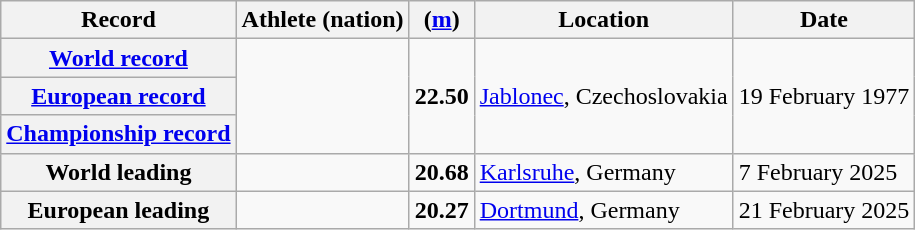<table class="wikitable">
<tr>
<th scope="col">Record</th>
<th scope="col">Athlete (nation)</th>
<th scope="col"> (<a href='#'>m</a>)</th>
<th scope="col">Location</th>
<th scope="col">Date</th>
</tr>
<tr>
<th scope="row"><a href='#'>World record</a><strong></strong></th>
<td rowspan="3"></td>
<td rowspan="3" align="center"><strong>22.50</strong></td>
<td rowspan="3"><a href='#'>Jablonec</a>, Czechoslovakia</td>
<td rowspan="3">19 February 1977</td>
</tr>
<tr>
<th scope="row"><a href='#'>European record</a><strong></strong></th>
</tr>
<tr>
<th scope="row"><a href='#'>Championship record</a><strong></strong></th>
</tr>
<tr>
<th scope="row">World leading<strong></strong></th>
<td></td>
<td align="center"><strong>20.68</strong></td>
<td><a href='#'>Karlsruhe</a>, Germany</td>
<td>7 February 2025</td>
</tr>
<tr>
<th scope="row">European leading<strong></strong></th>
<td></td>
<td align="center"><strong>20.27</strong></td>
<td><a href='#'>Dortmund</a>, Germany</td>
<td>21 February 2025</td>
</tr>
</table>
